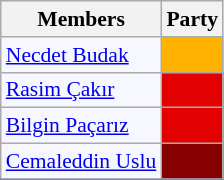<table class=wikitable style="border:1px solid #8888aa; background-color:#f7f8ff; padding:0px; font-size:90%;">
<tr>
<th>Members</th>
<th colspan="2">Party</th>
</tr>
<tr>
<td><a href='#'>Necdet Budak</a></td>
<td style="background: #ffb300"></td>
</tr>
<tr>
<td><a href='#'>Rasim Çakır</a></td>
<td style="background: #e30000"></td>
</tr>
<tr>
<td><a href='#'>Bilgin Paçarız</a></td>
<td style="background: #e30000"></td>
</tr>
<tr>
<td><a href='#'>Cemaleddin Uslu</a></td>
<td style="background: #870000"></td>
</tr>
<tr>
</tr>
</table>
